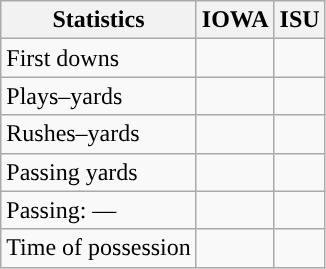<table class="wikitable" style="float:left">
<tr>
<th>Statistics</th>
<th>IOWA</th>
<th>ISU</th>
</tr>
<tr>
<td>First downs</td>
<td></td>
<td></td>
</tr>
<tr>
<td>Plays–yards</td>
<td></td>
<td></td>
</tr>
<tr>
<td>Rushes–yards</td>
<td></td>
<td></td>
</tr>
<tr>
<td>Passing yards</td>
<td></td>
<td></td>
</tr>
<tr>
<td>Passing: ––</td>
<td></td>
<td></td>
</tr>
<tr>
<td>Time of possession</td>
<td></td>
<td></td>
</tr>
</table>
